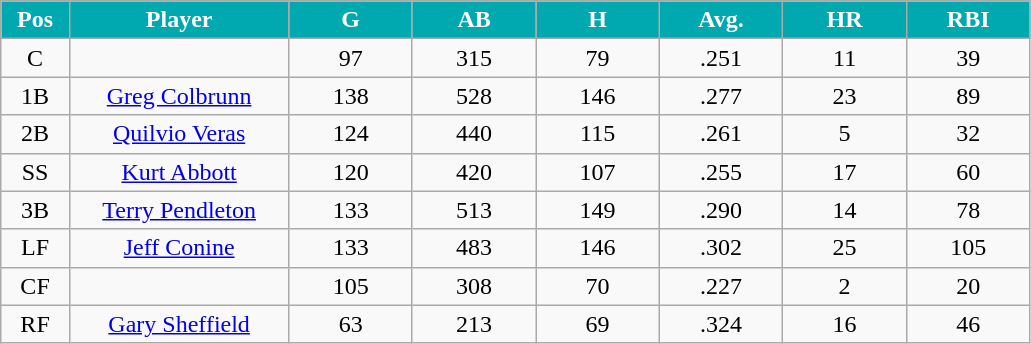<table class="wikitable sortable">
<tr>
<th style=" background:#00a8b0; color:white;" width="5%">Pos</th>
<th style=" background:#00a8b0; color:white;" width="16%">Player</th>
<th style=" background:#00a8b0; color:white;" width="9%">G</th>
<th style=" background:#00a8b0; color:white;" width="9%">AB</th>
<th style=" background:#00a8b0; color:white;" width="9%">H</th>
<th style=" background:#00a8b0; color:white;" width="9%">Avg.</th>
<th style=" background:#00a8b0; color:white;" width="9%">HR</th>
<th style=" background:#00a8b0; color:white;" width="9%">RBI</th>
</tr>
<tr align="center">
<td>C</td>
<td></td>
<td>97</td>
<td>315</td>
<td>79</td>
<td>.251</td>
<td>11</td>
<td>39</td>
</tr>
<tr align="center">
<td>1B</td>
<td><a href='#'>Greg Colbrunn</a></td>
<td>138</td>
<td>528</td>
<td>146</td>
<td>.277</td>
<td>23</td>
<td>89</td>
</tr>
<tr align=center>
<td>2B</td>
<td><a href='#'>Quilvio Veras</a></td>
<td>124</td>
<td>440</td>
<td>115</td>
<td>.261</td>
<td>5</td>
<td>32</td>
</tr>
<tr align=center>
<td>SS</td>
<td><a href='#'>Kurt Abbott</a></td>
<td>120</td>
<td>420</td>
<td>107</td>
<td>.255</td>
<td>17</td>
<td>60</td>
</tr>
<tr align=center>
<td>3B</td>
<td><a href='#'>Terry Pendleton</a></td>
<td>133</td>
<td>513</td>
<td>149</td>
<td>.290</td>
<td>14</td>
<td>78</td>
</tr>
<tr align=center>
<td>LF</td>
<td><a href='#'>Jeff Conine</a></td>
<td>133</td>
<td>483</td>
<td>146</td>
<td>.302</td>
<td>25</td>
<td>105</td>
</tr>
<tr align=center>
<td>CF</td>
<td></td>
<td>105</td>
<td>308</td>
<td>70</td>
<td>.227</td>
<td>2</td>
<td>20</td>
</tr>
<tr align="center">
<td>RF</td>
<td><a href='#'>Gary Sheffield</a></td>
<td>63</td>
<td>213</td>
<td>69</td>
<td>.324</td>
<td>16</td>
<td>46</td>
</tr>
</table>
